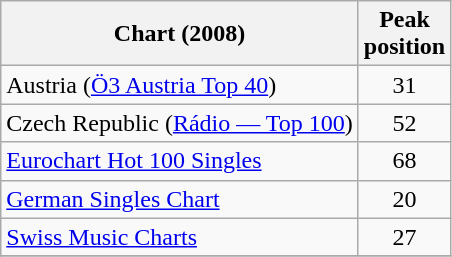<table class="wikitable sortable">
<tr>
<th align="center">Chart (2008)</th>
<th align="center">Peak<br>position</th>
</tr>
<tr>
<td align="left">Austria (<a href='#'>Ö3 Austria Top 40</a>)</td>
<td align="center">31</td>
</tr>
<tr>
<td align="left">Czech Republic (<a href='#'>Rádio — Top 100</a>)</td>
<td align="center">52</td>
</tr>
<tr>
<td align="left"><a href='#'>Eurochart Hot 100 Singles</a></td>
<td align="center">68</td>
</tr>
<tr>
<td align="left"><a href='#'>German Singles Chart</a></td>
<td align="center">20</td>
</tr>
<tr>
<td align="left"><a href='#'>Swiss Music Charts</a></td>
<td align="center">27</td>
</tr>
<tr>
</tr>
</table>
